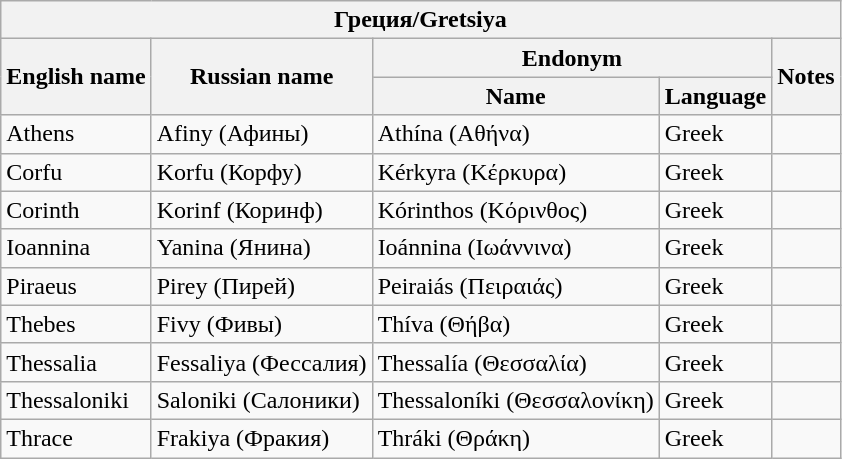<table class="wikitable sortable">
<tr>
<th colspan="5"> Греция/Gretsiya</th>
</tr>
<tr>
<th rowspan="2">English name</th>
<th rowspan="2">Russian name</th>
<th colspan="2">Endonym</th>
<th rowspan="2">Notes</th>
</tr>
<tr>
<th>Name</th>
<th>Language</th>
</tr>
<tr>
<td>Athens</td>
<td>Afiny (Афины)</td>
<td>Athína (Αθήνα)</td>
<td>Greek</td>
<td></td>
</tr>
<tr>
<td>Corfu</td>
<td>Korfu (Корфу)</td>
<td>Kérkyra (Κέρκυρα)</td>
<td>Greek</td>
<td></td>
</tr>
<tr>
<td>Corinth</td>
<td>Korinf (Коринф)</td>
<td>Kórinthos (Κόρινθος)</td>
<td>Greek</td>
<td></td>
</tr>
<tr>
<td>Ioannina</td>
<td>Yanina (Янина)</td>
<td>Ioánnina (Ιωάννινα)</td>
<td>Greek</td>
<td></td>
</tr>
<tr>
<td>Piraeus</td>
<td>Pirey (Пирей)</td>
<td>Peiraiás (Πειραιάς)</td>
<td>Greek</td>
<td></td>
</tr>
<tr>
<td>Thebes</td>
<td>Fivy (Фивы)</td>
<td>Thíva (Θήβα)</td>
<td>Greek</td>
<td></td>
</tr>
<tr>
<td>Thessalia</td>
<td>Fessaliya (Фессалия)</td>
<td>Thessalía (Θεσσαλία)</td>
<td>Greek</td>
<td></td>
</tr>
<tr>
<td>Thessaloniki</td>
<td>Saloniki (Салоники)</td>
<td>Thessaloníki (Θεσσαλονίκη)</td>
<td>Greek</td>
<td></td>
</tr>
<tr>
<td>Thrace</td>
<td>Frakiya (Фракия)</td>
<td>Thráki (Θράκη)</td>
<td>Greek</td>
<td></td>
</tr>
</table>
